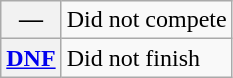<table class="wikitable">
<tr>
<th scope="row">—</th>
<td>Did not compete</td>
</tr>
<tr>
<th scope="row"><a href='#'>DNF</a></th>
<td>Did not finish</td>
</tr>
</table>
